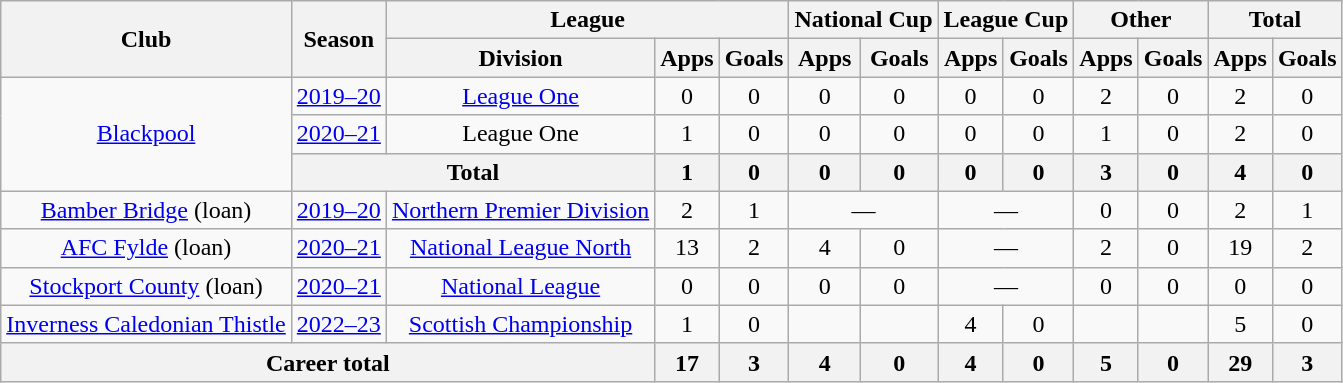<table class="wikitable" style="text-align:center">
<tr>
<th rowspan="2">Club</th>
<th rowspan="2">Season</th>
<th colspan="3">League</th>
<th colspan="2">National Cup</th>
<th colspan="2">League Cup</th>
<th colspan="2">Other</th>
<th colspan="2">Total</th>
</tr>
<tr>
<th>Division</th>
<th>Apps</th>
<th>Goals</th>
<th>Apps</th>
<th>Goals</th>
<th>Apps</th>
<th>Goals</th>
<th>Apps</th>
<th>Goals</th>
<th>Apps</th>
<th>Goals</th>
</tr>
<tr>
<td rowspan="3"><a href='#'>Blackpool</a></td>
<td><a href='#'>2019–20</a></td>
<td><a href='#'>League One</a></td>
<td>0</td>
<td>0</td>
<td>0</td>
<td>0</td>
<td>0</td>
<td>0</td>
<td>2</td>
<td>0</td>
<td>2</td>
<td>0</td>
</tr>
<tr>
<td><a href='#'>2020–21</a></td>
<td>League One</td>
<td>1</td>
<td>0</td>
<td>0</td>
<td>0</td>
<td>0</td>
<td>0</td>
<td>1</td>
<td>0</td>
<td>2</td>
<td>0</td>
</tr>
<tr>
<th colspan="2">Total</th>
<th>1</th>
<th>0</th>
<th>0</th>
<th>0</th>
<th>0</th>
<th>0</th>
<th>3</th>
<th>0</th>
<th>4</th>
<th>0</th>
</tr>
<tr>
<td><a href='#'>Bamber Bridge</a> (loan)</td>
<td><a href='#'>2019–20</a></td>
<td><a href='#'>Northern Premier Division</a></td>
<td>2</td>
<td>1</td>
<td colspan="2">—</td>
<td colspan="2">—</td>
<td>0</td>
<td>0</td>
<td>2</td>
<td>1</td>
</tr>
<tr>
<td><a href='#'>AFC Fylde</a> (loan)</td>
<td><a href='#'>2020–21</a></td>
<td><a href='#'>National League North</a></td>
<td>13</td>
<td>2</td>
<td>4</td>
<td>0</td>
<td colspan="2">—</td>
<td>2</td>
<td>0</td>
<td>19</td>
<td>2</td>
</tr>
<tr>
<td><a href='#'>Stockport County</a> (loan)</td>
<td><a href='#'>2020–21</a></td>
<td><a href='#'>National League</a></td>
<td>0</td>
<td>0</td>
<td>0</td>
<td>0</td>
<td colspan="2">—</td>
<td>0</td>
<td>0</td>
<td>0</td>
<td>0</td>
</tr>
<tr>
<td><a href='#'>Inverness Caledonian Thistle</a></td>
<td><a href='#'>2022–23</a></td>
<td><a href='#'>Scottish Championship</a></td>
<td>1</td>
<td>0</td>
<td></td>
<td></td>
<td>4</td>
<td>0</td>
<td></td>
<td></td>
<td>5</td>
<td>0</td>
</tr>
<tr>
<th colspan="3">Career total</th>
<th>17</th>
<th>3</th>
<th>4</th>
<th>0</th>
<th>4</th>
<th>0</th>
<th>5</th>
<th>0</th>
<th>29</th>
<th>3</th>
</tr>
</table>
